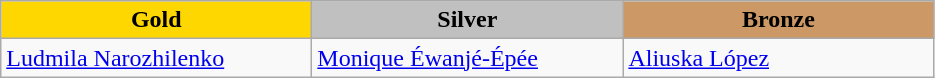<table class="wikitable" style="text-align:left">
<tr align="center">
<td width=200 bgcolor=gold><strong>Gold</strong></td>
<td width=200 bgcolor=silver><strong>Silver</strong></td>
<td width=200 bgcolor=CC9966><strong>Bronze</strong></td>
</tr>
<tr>
<td><a href='#'>Ludmila Narozhilenko</a><br><em></em></td>
<td><a href='#'>Monique Éwanjé-Épée</a><br><em></em></td>
<td><a href='#'>Aliuska López</a><br><em></em></td>
</tr>
</table>
